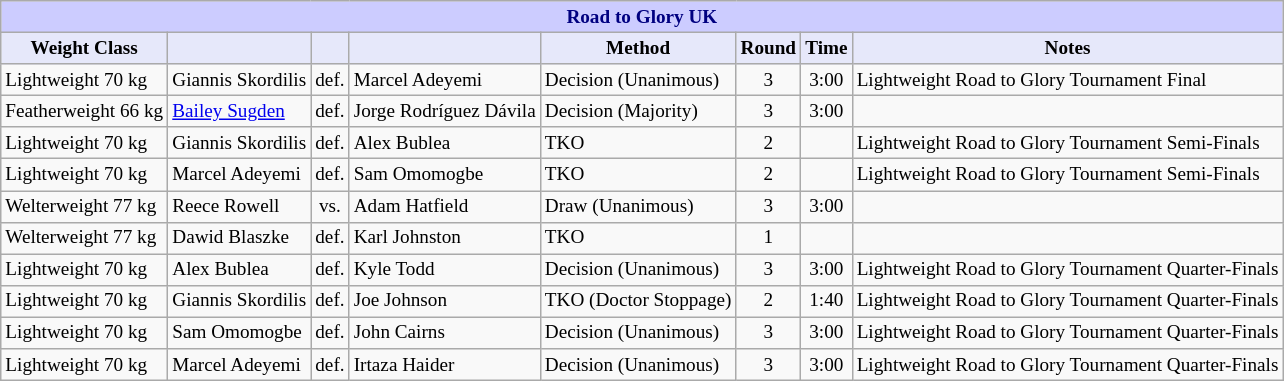<table class="wikitable" style="font-size: 80%;">
<tr>
<th colspan="8" style="background-color: #ccf; color: #000080; text-align: center;"><strong>Road to Glory UK</strong></th>
</tr>
<tr>
<th colspan="1" style="background-color: #E6E8FA; color: #000000; text-align: center;">Weight Class</th>
<th colspan="1" style="background-color: #E6E8FA; color: #000000; text-align: center;"></th>
<th colspan="1" style="background-color: #E6E8FA; color: #000000; text-align: center;"></th>
<th colspan="1" style="background-color: #E6E8FA; color: #000000; text-align: center;"></th>
<th colspan="1" style="background-color: #E6E8FA; color: #000000; text-align: center;">Method</th>
<th colspan="1" style="background-color: #E6E8FA; color: #000000; text-align: center;">Round</th>
<th colspan="1" style="background-color: #E6E8FA; color: #000000; text-align: center;">Time</th>
<th colspan="1" style="background-color: #E6E8FA; color: #000000; text-align: center;">Notes</th>
</tr>
<tr>
<td>Lightweight 70 kg</td>
<td> Giannis Skordilis</td>
<td align=center>def.</td>
<td> Marcel Adeyemi</td>
<td>Decision (Unanimous)</td>
<td align=center>3</td>
<td align=center>3:00</td>
<td>Lightweight Road to Glory Tournament Final</td>
</tr>
<tr>
<td>Featherweight 66 kg</td>
<td> <a href='#'>Bailey Sugden</a></td>
<td align=center>def.</td>
<td> Jorge Rodríguez Dávila</td>
<td>Decision (Majority)</td>
<td align=center>3</td>
<td align=center>3:00</td>
<td></td>
</tr>
<tr>
<td>Lightweight 70 kg</td>
<td> Giannis Skordilis</td>
<td align=center>def.</td>
<td> Alex Bublea</td>
<td>TKO</td>
<td align=center>2</td>
<td align=center></td>
<td>Lightweight Road to Glory Tournament Semi-Finals</td>
</tr>
<tr>
<td>Lightweight 70 kg</td>
<td> Marcel Adeyemi</td>
<td align=center>def.</td>
<td> Sam Omomogbe</td>
<td>TKO</td>
<td align=center>2</td>
<td align=center></td>
<td>Lightweight Road to Glory Tournament Semi-Finals</td>
</tr>
<tr>
<td>Welterweight 77 kg</td>
<td> Reece Rowell</td>
<td align=center>vs.</td>
<td> Adam Hatfield</td>
<td>Draw (Unanimous)</td>
<td align=center>3</td>
<td align=center>3:00</td>
<td></td>
</tr>
<tr>
<td>Welterweight 77 kg</td>
<td> Dawid Blaszke</td>
<td align=center>def.</td>
<td> Karl Johnston</td>
<td>TKO</td>
<td align=center>1</td>
<td align=center></td>
<td></td>
</tr>
<tr>
<td>Lightweight 70 kg</td>
<td> Alex Bublea</td>
<td align=center>def.</td>
<td> Kyle Todd</td>
<td>Decision (Unanimous)</td>
<td align=center>3</td>
<td align=center>3:00</td>
<td>Lightweight Road to Glory Tournament Quarter-Finals</td>
</tr>
<tr>
<td>Lightweight 70 kg</td>
<td> Giannis Skordilis</td>
<td align=center>def.</td>
<td> Joe Johnson</td>
<td>TKO (Doctor Stoppage)</td>
<td align=center>2</td>
<td align=center>1:40</td>
<td>Lightweight Road to Glory Tournament Quarter-Finals</td>
</tr>
<tr>
<td>Lightweight 70 kg</td>
<td> Sam Omomogbe</td>
<td align=center>def.</td>
<td> John Cairns</td>
<td>Decision (Unanimous)</td>
<td align=center>3</td>
<td align=center>3:00</td>
<td>Lightweight Road to Glory Tournament Quarter-Finals</td>
</tr>
<tr>
<td>Lightweight 70 kg</td>
<td> Marcel Adeyemi</td>
<td align=center>def.</td>
<td> Irtaza Haider</td>
<td>Decision (Unanimous)</td>
<td align=center>3</td>
<td align=center>3:00</td>
<td>Lightweight Road to Glory Tournament Quarter-Finals</td>
</tr>
</table>
